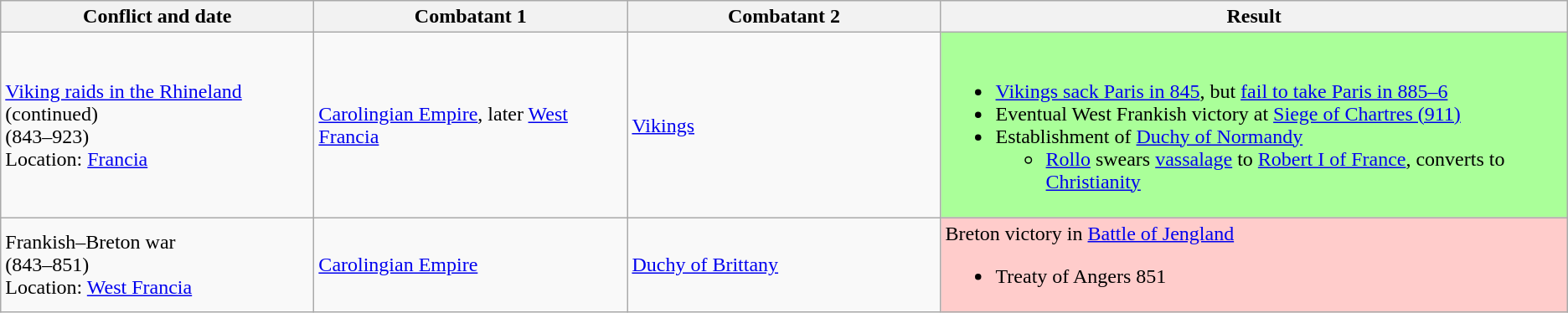<table class="wikitable sortable">
<tr>
<th width="20%">Conflict and date</th>
<th width="20%">Combatant 1</th>
<th width="20%">Combatant 2</th>
<th width="40%">Result</th>
</tr>
<tr>
<td><a href='#'>Viking raids in the Rhineland</a> (continued)<br>(843–923)<br>Location: <a href='#'>Francia</a></td>
<td><a href='#'>Carolingian Empire</a>, later <a href='#'>West Francia</a></td>
<td><a href='#'>Vikings</a></td>
<td bgcolor="#AF9"><br><ul><li><a href='#'>Vikings sack Paris in 845</a>, but <a href='#'>fail to take Paris in 885–6</a></li><li>Eventual West Frankish victory at <a href='#'>Siege of Chartres (911)</a></li><li>Establishment of <a href='#'>Duchy of Normandy</a><ul><li><a href='#'>Rollo</a> swears <a href='#'>vassalage</a> to <a href='#'>Robert I of France</a>, converts to <a href='#'>Christianity</a></li></ul></li></ul></td>
</tr>
<tr>
<td>Frankish–Breton war<br>(843–851)<br>Location: <a href='#'>West Francia</a></td>
<td><a href='#'>Carolingian Empire</a></td>
<td><a href='#'>Duchy of Brittany</a></td>
<td bgcolor="#FFCCCB">Breton victory in <a href='#'>Battle of Jengland</a><br><ul><li>Treaty of Angers 851</li></ul></td>
</tr>
</table>
